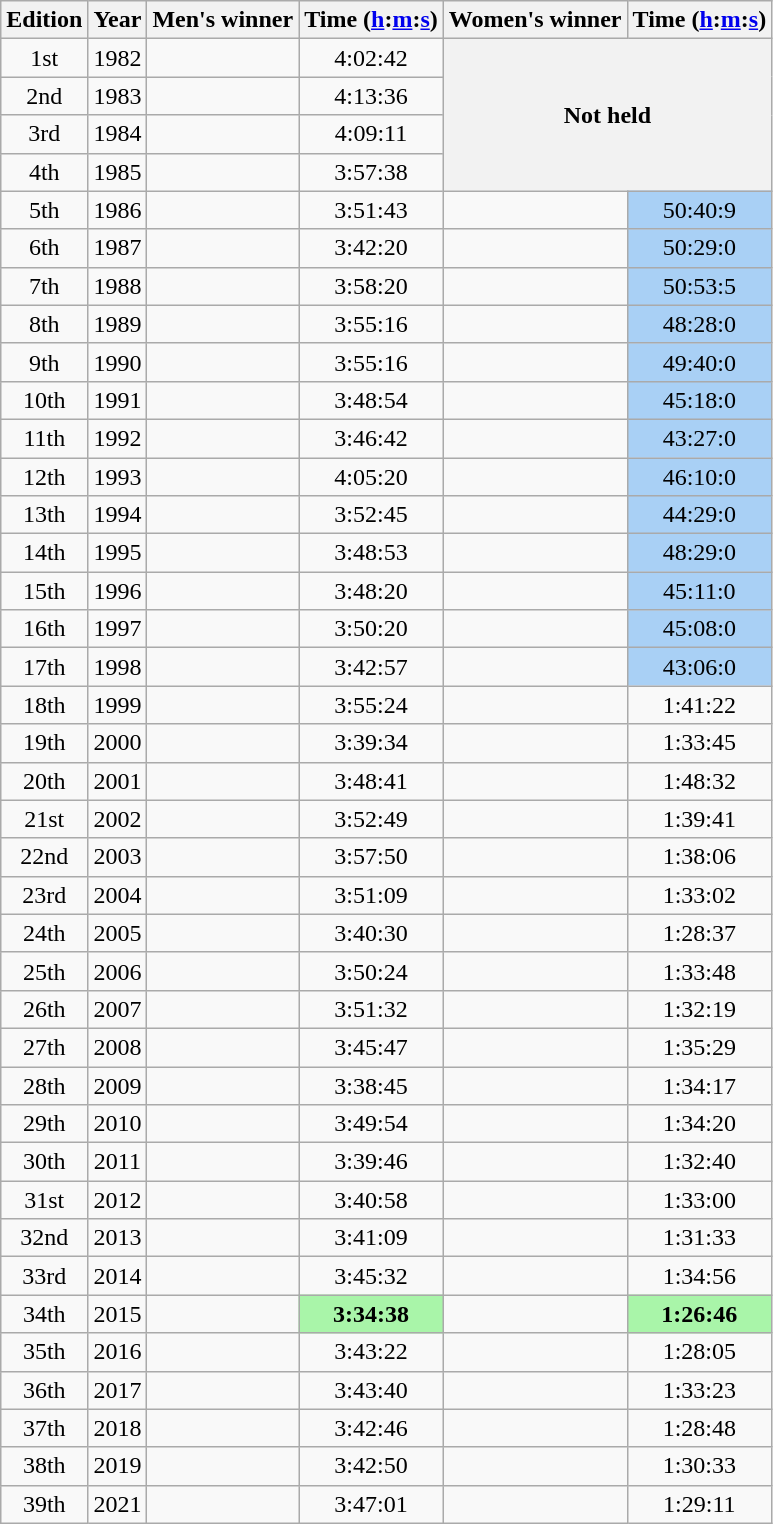<table class="wikitable sortable" style="text-align:center">
<tr>
<th class=unsortable>Edition</th>
<th>Year</th>
<th class=unsortable>Men's winner</th>
<th>Time (<a href='#'>h</a>:<a href='#'>m</a>:<a href='#'>s</a>)</th>
<th class=unsortable>Women's winner</th>
<th>Time (<a href='#'>h</a>:<a href='#'>m</a>:<a href='#'>s</a>)</th>
</tr>
<tr>
<td>1st</td>
<td>1982</td>
<td align=left></td>
<td>4:02:42</td>
<th colspan=2 rowspan=4>Not held</th>
</tr>
<tr>
<td>2nd</td>
<td>1983</td>
<td align=left></td>
<td>4:13:36</td>
</tr>
<tr>
<td>3rd</td>
<td>1984</td>
<td align=left></td>
<td>4:09:11</td>
</tr>
<tr>
<td>4th</td>
<td>1985</td>
<td align=left></td>
<td>3:57:38</td>
</tr>
<tr>
<td>5th</td>
<td>1986</td>
<td align=left></td>
<td>3:51:43</td>
<td align=left></td>
<td bgcolor=#A9D0F5>50:40:9</td>
</tr>
<tr>
<td>6th</td>
<td>1987</td>
<td align=left></td>
<td>3:42:20</td>
<td align=left></td>
<td bgcolor=#A9D0F5>50:29:0</td>
</tr>
<tr>
<td>7th</td>
<td>1988</td>
<td align=left></td>
<td>3:58:20</td>
<td align=left></td>
<td bgcolor=#A9D0F5>50:53:5</td>
</tr>
<tr>
<td>8th</td>
<td>1989</td>
<td align=left></td>
<td>3:55:16</td>
<td align=left></td>
<td bgcolor=#A9D0F5>48:28:0</td>
</tr>
<tr>
<td>9th</td>
<td>1990</td>
<td align=left></td>
<td>3:55:16</td>
<td align=left></td>
<td bgcolor=#A9D0F5>49:40:0</td>
</tr>
<tr>
<td>10th</td>
<td>1991</td>
<td align=left></td>
<td>3:48:54</td>
<td align=left></td>
<td bgcolor=#A9D0F5>45:18:0</td>
</tr>
<tr>
<td>11th</td>
<td>1992</td>
<td align=left></td>
<td>3:46:42</td>
<td align=left></td>
<td bgcolor=#A9D0F5>43:27:0</td>
</tr>
<tr>
<td>12th</td>
<td>1993</td>
<td align=left></td>
<td>4:05:20</td>
<td align=left></td>
<td bgcolor=#A9D0F5>46:10:0</td>
</tr>
<tr>
<td>13th</td>
<td>1994</td>
<td align=left></td>
<td>3:52:45</td>
<td align=left></td>
<td bgcolor=#A9D0F5>44:29:0</td>
</tr>
<tr>
<td>14th</td>
<td>1995</td>
<td align=left></td>
<td>3:48:53</td>
<td align=left></td>
<td bgcolor=#A9D0F5>48:29:0</td>
</tr>
<tr>
<td>15th</td>
<td>1996</td>
<td align=left></td>
<td>3:48:20</td>
<td align=left></td>
<td bgcolor=#A9D0F5>45:11:0</td>
</tr>
<tr>
<td>16th</td>
<td>1997</td>
<td align=left></td>
<td>3:50:20</td>
<td align=left></td>
<td bgcolor=#A9D0F5>45:08:0</td>
</tr>
<tr>
<td>17th</td>
<td>1998</td>
<td align=left></td>
<td>3:42:57</td>
<td align=left></td>
<td bgcolor=#A9D0F5>43:06:0</td>
</tr>
<tr>
<td>18th</td>
<td>1999</td>
<td align=left></td>
<td>3:55:24</td>
<td align=left></td>
<td>1:41:22</td>
</tr>
<tr>
<td>19th</td>
<td>2000</td>
<td align=left></td>
<td>3:39:34</td>
<td align=left></td>
<td>1:33:45</td>
</tr>
<tr>
<td>20th</td>
<td>2001</td>
<td align=left></td>
<td>3:48:41</td>
<td align=left></td>
<td>1:48:32</td>
</tr>
<tr>
<td>21st</td>
<td>2002</td>
<td align=left></td>
<td>3:52:49</td>
<td align=left></td>
<td>1:39:41</td>
</tr>
<tr>
<td>22nd</td>
<td>2003</td>
<td align=left></td>
<td>3:57:50</td>
<td align=left></td>
<td>1:38:06</td>
</tr>
<tr>
<td>23rd</td>
<td>2004</td>
<td align=left></td>
<td>3:51:09</td>
<td align=left></td>
<td>1:33:02</td>
</tr>
<tr>
<td>24th</td>
<td>2005</td>
<td align=left></td>
<td>3:40:30</td>
<td align=left></td>
<td>1:28:37</td>
</tr>
<tr>
<td>25th</td>
<td>2006</td>
<td align=left></td>
<td>3:50:24</td>
<td align=left></td>
<td>1:33:48</td>
</tr>
<tr>
<td>26th</td>
<td>2007</td>
<td align=left></td>
<td>3:51:32</td>
<td align=left></td>
<td>1:32:19</td>
</tr>
<tr>
<td>27th</td>
<td>2008</td>
<td align=left></td>
<td>3:45:47</td>
<td align=left></td>
<td>1:35:29</td>
</tr>
<tr>
<td>28th</td>
<td>2009</td>
<td align=left></td>
<td>3:38:45</td>
<td align=left></td>
<td>1:34:17</td>
</tr>
<tr>
<td>29th</td>
<td>2010</td>
<td align=left></td>
<td>3:49:54</td>
<td align=left></td>
<td>1:34:20</td>
</tr>
<tr>
<td>30th</td>
<td>2011</td>
<td align=left></td>
<td>3:39:46</td>
<td align=left></td>
<td>1:32:40</td>
</tr>
<tr>
<td>31st</td>
<td>2012</td>
<td align=left></td>
<td>3:40:58</td>
<td align=left></td>
<td>1:33:00</td>
</tr>
<tr>
<td>32nd</td>
<td>2013</td>
<td align=left></td>
<td>3:41:09</td>
<td align=left></td>
<td>1:31:33</td>
</tr>
<tr>
<td>33rd</td>
<td>2014</td>
<td align=left></td>
<td>3:45:32</td>
<td align=left></td>
<td>1:34:56</td>
</tr>
<tr>
<td>34th</td>
<td>2015</td>
<td align=left></td>
<td bgcolor=#A9F5A9><strong>3:34:38</strong></td>
<td align=left></td>
<td bgcolor=#A9F5A9><strong>1:26:46</strong></td>
</tr>
<tr>
<td>35th</td>
<td>2016</td>
<td align=left></td>
<td>3:43:22</td>
<td align=left></td>
<td>1:28:05</td>
</tr>
<tr>
<td>36th</td>
<td>2017</td>
<td align=left></td>
<td>3:43:40</td>
<td align=left></td>
<td>1:33:23</td>
</tr>
<tr>
<td>37th</td>
<td>2018</td>
<td align=left></td>
<td>3:42:46</td>
<td align=left></td>
<td>1:28:48</td>
</tr>
<tr>
<td>38th</td>
<td>2019</td>
<td align=left></td>
<td>3:42:50</td>
<td align=left></td>
<td>1:30:33</td>
</tr>
<tr>
<td>39th</td>
<td>2021</td>
<td align=left></td>
<td>3:47:01</td>
<td align=left></td>
<td>1:29:11</td>
</tr>
</table>
